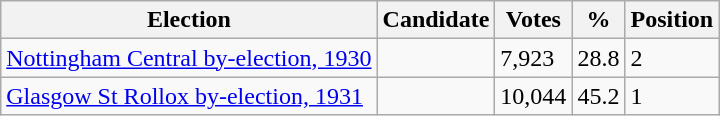<table class="wikitable sortable">
<tr>
<th>Election</th>
<th>Candidate</th>
<th>Votes</th>
<th>%</th>
<th>Position</th>
</tr>
<tr>
<td><a href='#'>Nottingham Central by-election, 1930</a></td>
<td></td>
<td>7,923</td>
<td>28.8</td>
<td>2</td>
</tr>
<tr>
<td><a href='#'>Glasgow St Rollox by-election, 1931</a></td>
<td></td>
<td>10,044</td>
<td>45.2</td>
<td>1</td>
</tr>
</table>
